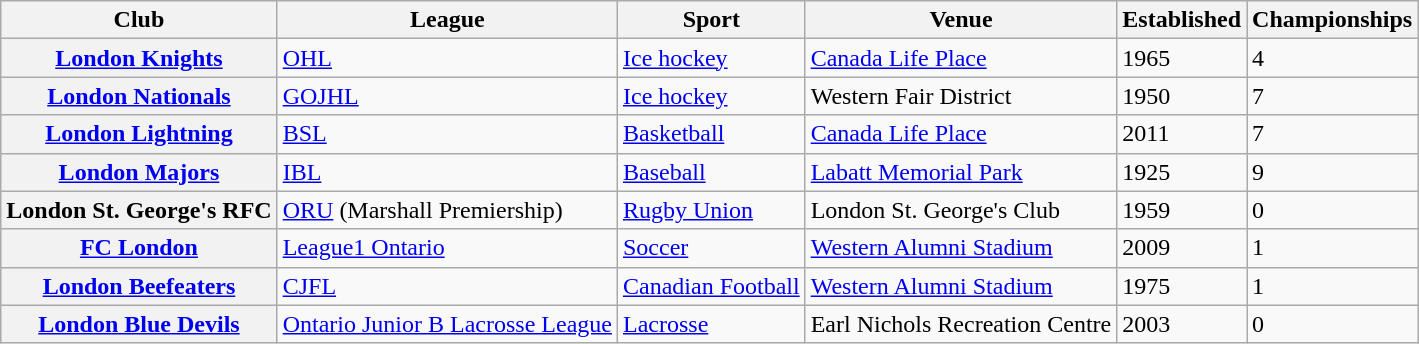<table class="sortable wikitable">
<tr>
<th>Club</th>
<th>League</th>
<th>Sport</th>
<th>Venue</th>
<th>Established</th>
<th>Championships</th>
</tr>
<tr>
<th><a href='#'>London Knights</a></th>
<td><a href='#'>OHL</a></td>
<td><a href='#'>Ice hockey</a></td>
<td><a href='#'>Canada Life Place</a></td>
<td>1965</td>
<td>4</td>
</tr>
<tr>
<th><a href='#'>London Nationals</a></th>
<td><a href='#'>GOJHL</a></td>
<td><a href='#'>Ice hockey</a></td>
<td>Western Fair District</td>
<td>1950</td>
<td>7</td>
</tr>
<tr>
<th><a href='#'>London Lightning</a></th>
<td><a href='#'>BSL</a></td>
<td><a href='#'>Basketball</a></td>
<td><a href='#'>Canada Life Place</a></td>
<td>2011</td>
<td>7</td>
</tr>
<tr>
<th><a href='#'>London Majors</a></th>
<td><a href='#'>IBL</a></td>
<td><a href='#'>Baseball</a></td>
<td><a href='#'>Labatt Memorial Park</a></td>
<td>1925</td>
<td>9</td>
</tr>
<tr>
<th>London St. George's RFC</th>
<td><a href='#'>ORU</a> (Marshall Premiership)</td>
<td><a href='#'>Rugby Union</a></td>
<td>London St. George's Club</td>
<td>1959</td>
<td>0</td>
</tr>
<tr>
<th><a href='#'>FC London</a></th>
<td><a href='#'>League1 Ontario</a></td>
<td><a href='#'>Soccer</a></td>
<td><a href='#'>Western Alumni Stadium</a></td>
<td>2009</td>
<td>1</td>
</tr>
<tr>
<th><a href='#'>London Beefeaters</a></th>
<td><a href='#'>CJFL</a></td>
<td><a href='#'>Canadian Football</a></td>
<td><a href='#'>Western Alumni Stadium</a></td>
<td>1975</td>
<td>1</td>
</tr>
<tr>
<th><a href='#'>London Blue Devils</a></th>
<td><a href='#'>Ontario Junior B Lacrosse League</a></td>
<td><a href='#'>Lacrosse</a></td>
<td>Earl Nichols Recreation Centre</td>
<td>2003</td>
<td>0</td>
</tr>
</table>
